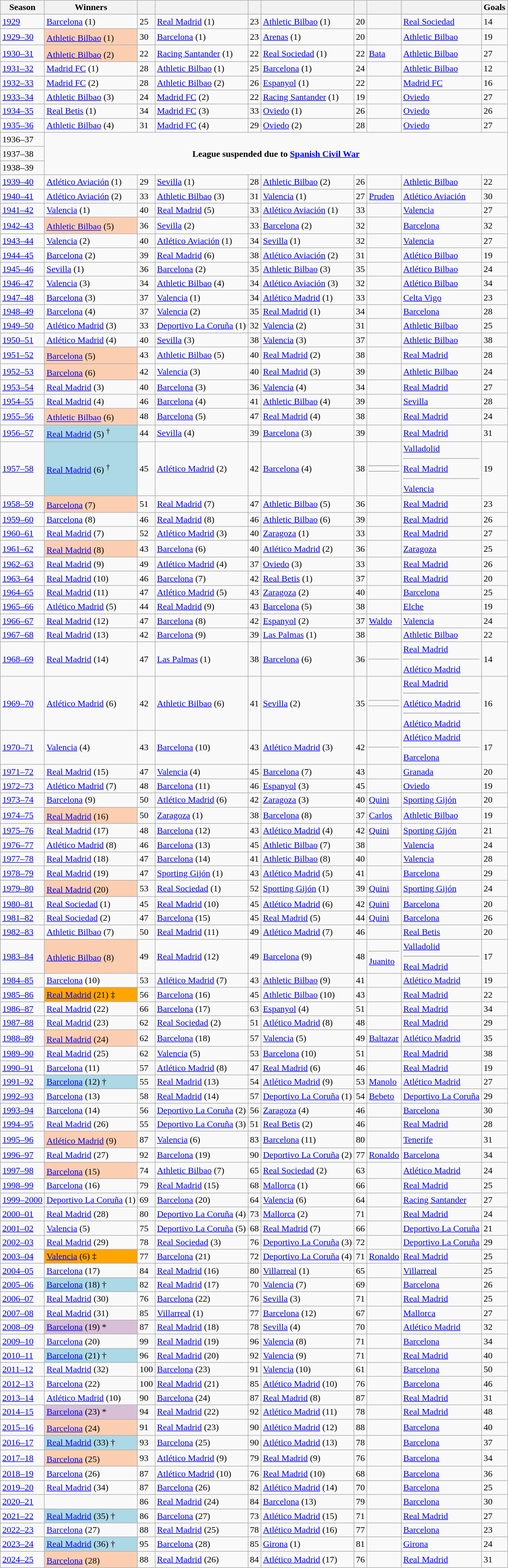<table class="sortable wikitable col1center col3center col5center col7center col10center">
<tr>
<th>Season</th>
<th>Winners</th>
<th></th>
<th></th>
<th></th>
<th></th>
<th></th>
<th></th>
<th></th>
<th>Goals</th>
</tr>
<tr>
<td><a href='#'>1929</a></td>
<td><a href='#'>Barcelona</a> (1)</td>
<td>25</td>
<td><a href='#'>Real Madrid</a> (1)</td>
<td>23</td>
<td><a href='#'>Athletic Bilbao</a> (1)</td>
<td>20</td>
<td></td>
<td><a href='#'>Real Sociedad</a></td>
<td>14</td>
</tr>
<tr>
<td><a href='#'>1929–30</a></td>
<td bgcolor=FBCEB1><a href='#'>Athletic Bilbao</a> (1) <sup></sup></td>
<td>30</td>
<td><a href='#'>Barcelona</a> (1)</td>
<td>23</td>
<td><a href='#'>Arenas</a> (1)</td>
<td>20</td>
<td></td>
<td><a href='#'>Athletic Bilbao</a></td>
<td>19</td>
</tr>
<tr>
<td><a href='#'>1930–31</a></td>
<td bgcolor=FBCEB1><a href='#'>Athletic Bilbao</a> (2) <sup></sup></td>
<td>22</td>
<td><a href='#'>Racing Santander</a> (1)</td>
<td>22</td>
<td><a href='#'>Real Sociedad</a> (1)</td>
<td>22</td>
<td><a href='#'>Bata</a></td>
<td><a href='#'>Athletic Bilbao</a></td>
<td>27</td>
</tr>
<tr>
<td><a href='#'>1931–32</a></td>
<td><a href='#'>Madrid FC</a> (1)</td>
<td>28</td>
<td><a href='#'>Athletic Bilbao</a> (1)</td>
<td>25</td>
<td><a href='#'>Barcelona</a> (1)</td>
<td>24</td>
<td></td>
<td><a href='#'>Athletic Bilbao</a></td>
<td>12</td>
</tr>
<tr>
<td><a href='#'>1932–33</a></td>
<td><a href='#'>Madrid FC</a> (2)</td>
<td>28</td>
<td><a href='#'>Athletic Bilbao</a> (2)</td>
<td>26</td>
<td><a href='#'>Espanyol</a> (1)</td>
<td>22</td>
<td></td>
<td><a href='#'>Madrid FC</a></td>
<td>16</td>
</tr>
<tr>
<td><a href='#'>1933–34</a></td>
<td><a href='#'>Athletic Bilbao</a> (3)</td>
<td>24</td>
<td><a href='#'>Madrid FC</a> (2)</td>
<td>22</td>
<td><a href='#'>Racing Santander</a> (1)</td>
<td>19</td>
<td></td>
<td><a href='#'>Oviedo</a></td>
<td>27</td>
</tr>
<tr>
<td><a href='#'>1934–35</a></td>
<td><a href='#'>Real Betis</a> (1)</td>
<td>34</td>
<td><a href='#'>Madrid FC</a> (3)</td>
<td>33</td>
<td><a href='#'>Oviedo</a> (1)</td>
<td>26</td>
<td></td>
<td><a href='#'>Oviedo</a></td>
<td>26</td>
</tr>
<tr>
<td><a href='#'>1935–36</a></td>
<td><a href='#'>Athletic Bilbao</a> (4)</td>
<td>31</td>
<td><a href='#'>Madrid FC</a> (4)</td>
<td>29</td>
<td><a href='#'>Oviedo</a> (2)</td>
<td>28</td>
<td></td>
<td><a href='#'>Oviedo</a></td>
<td>27</td>
</tr>
<tr>
<td>1936–37</td>
<td colspan="9" rowspan="3" align="center"><strong>League suspended due to <a href='#'>Spanish Civil War</a></strong></td>
</tr>
<tr>
<td>1937–38</td>
</tr>
<tr>
<td>1938–39</td>
</tr>
<tr>
<td><a href='#'>1939–40</a></td>
<td><a href='#'>Atlético Aviación</a> (1)</td>
<td>29</td>
<td><a href='#'>Sevilla</a> (1)</td>
<td>28</td>
<td><a href='#'>Athletic Bilbao</a> (2)</td>
<td>26</td>
<td></td>
<td><a href='#'>Athletic Bilbao</a></td>
<td>22</td>
</tr>
<tr>
<td><a href='#'>1940–41</a></td>
<td><a href='#'>Atlético Aviación</a> (2)</td>
<td>33</td>
<td><a href='#'>Athletic Bilbao</a> (3)</td>
<td>31</td>
<td><a href='#'>Valencia</a> (1)</td>
<td>27</td>
<td><a href='#'>Pruden</a></td>
<td><a href='#'>Atlético Aviación</a></td>
<td>30</td>
</tr>
<tr>
<td><a href='#'>1941–42</a></td>
<td><a href='#'>Valencia</a> (1)</td>
<td>40</td>
<td><a href='#'>Real Madrid</a> (5)</td>
<td>33</td>
<td><a href='#'>Atlético Aviación</a> (1)</td>
<td>33</td>
<td></td>
<td><a href='#'>Valencia</a></td>
<td>27</td>
</tr>
<tr>
<td><a href='#'>1942–43</a></td>
<td bgcolor=FBCEB1><a href='#'>Athletic Bilbao</a> (5) <sup></sup></td>
<td>36</td>
<td><a href='#'>Sevilla</a> (2)</td>
<td>33</td>
<td><a href='#'>Barcelona</a> (2)</td>
<td>32</td>
<td></td>
<td><a href='#'>Barcelona</a></td>
<td>32</td>
</tr>
<tr>
<td><a href='#'>1943–44</a></td>
<td><a href='#'>Valencia</a> (2)</td>
<td>40</td>
<td><a href='#'>Atlético Aviación</a> (1)</td>
<td>34</td>
<td><a href='#'>Sevilla</a> (1)</td>
<td>32</td>
<td></td>
<td><a href='#'>Valencia</a></td>
<td>27</td>
</tr>
<tr>
<td><a href='#'>1944–45</a></td>
<td><a href='#'>Barcelona</a> (2)</td>
<td>39</td>
<td><a href='#'>Real Madrid</a> (6)</td>
<td>38</td>
<td><a href='#'>Atlético Aviación</a> (2)</td>
<td>31</td>
<td></td>
<td><a href='#'>Atlético Bilbao</a></td>
<td>19</td>
</tr>
<tr>
<td><a href='#'>1945–46</a></td>
<td><a href='#'>Sevilla</a> (1)</td>
<td>36</td>
<td><a href='#'>Barcelona</a> (2)</td>
<td>35</td>
<td><a href='#'>Athletic Bilbao</a> (3)</td>
<td>35</td>
<td></td>
<td><a href='#'>Atlético Bilbao</a></td>
<td>24</td>
</tr>
<tr>
<td><a href='#'>1946–47</a></td>
<td><a href='#'>Valencia</a> (3)</td>
<td>34</td>
<td><a href='#'>Athletic Bilbao</a> (4)</td>
<td>34</td>
<td><a href='#'>Atlético Aviación</a> (3)</td>
<td>32</td>
<td></td>
<td><a href='#'>Atlético Bilbao</a></td>
<td>34</td>
</tr>
<tr>
<td><a href='#'>1947–48</a></td>
<td><a href='#'>Barcelona</a> (3)</td>
<td>37</td>
<td><a href='#'>Valencia</a> (1)</td>
<td>34</td>
<td><a href='#'>Atlético Madrid</a> (1)</td>
<td>33</td>
<td></td>
<td><a href='#'>Celta Vigo</a></td>
<td>23</td>
</tr>
<tr>
<td><a href='#'>1948–49</a></td>
<td><a href='#'>Barcelona</a> (4)</td>
<td>37</td>
<td><a href='#'>Valencia</a> (2)</td>
<td>35</td>
<td><a href='#'>Real Madrid</a> (1)</td>
<td>34</td>
<td></td>
<td><a href='#'>Barcelona</a></td>
<td>28</td>
</tr>
<tr>
<td><a href='#'>1949–50</a></td>
<td><a href='#'>Atlético Madrid</a> (3)</td>
<td>33</td>
<td><a href='#'>Deportivo La Coruña</a> (1)</td>
<td>32</td>
<td><a href='#'>Valencia</a> (2)</td>
<td>31</td>
<td></td>
<td><a href='#'>Athletic Bilbao</a></td>
<td>25</td>
</tr>
<tr>
<td><a href='#'>1950–51</a></td>
<td><a href='#'>Atlético Madrid</a> (4)</td>
<td>40</td>
<td><a href='#'>Sevilla</a> (3)</td>
<td>38</td>
<td><a href='#'>Valencia</a> (3)</td>
<td>37</td>
<td></td>
<td><a href='#'>Athletic Bilbao</a></td>
<td>38</td>
</tr>
<tr>
<td><a href='#'>1951–52</a></td>
<td bgcolor=FBCEB1><a href='#'>Barcelona</a> (5) <sup></sup></td>
<td>43</td>
<td><a href='#'>Athletic Bilbao</a> (5)</td>
<td>40</td>
<td><a href='#'>Real Madrid</a> (2)</td>
<td>38</td>
<td></td>
<td><a href='#'>Real Madrid</a></td>
<td>28</td>
</tr>
<tr>
<td><a href='#'>1952–53</a></td>
<td bgcolor=FBCEB1><a href='#'>Barcelona</a> (6) <sup></sup></td>
<td>42</td>
<td><a href='#'>Valencia</a> (3)</td>
<td>40</td>
<td><a href='#'>Real Madrid</a> (3)</td>
<td>39</td>
<td></td>
<td><a href='#'>Athletic Bilbao</a></td>
<td>24</td>
</tr>
<tr>
<td><a href='#'>1953–54</a></td>
<td><a href='#'>Real Madrid</a> (3)</td>
<td>40</td>
<td><a href='#'>Barcelona</a> (3)</td>
<td>36</td>
<td><a href='#'>Valencia</a> (4)</td>
<td>34</td>
<td></td>
<td><a href='#'>Real Madrid</a></td>
<td>27</td>
</tr>
<tr>
<td><a href='#'>1954–55</a></td>
<td><a href='#'>Real Madrid</a> (4)</td>
<td>46</td>
<td><a href='#'>Barcelona</a> (4)</td>
<td>41</td>
<td><a href='#'>Athletic Bilbao</a> (4)</td>
<td>39</td>
<td></td>
<td><a href='#'>Sevilla</a></td>
<td>28</td>
</tr>
<tr>
<td><a href='#'>1955–56</a></td>
<td bgcolor=FBCEB1><a href='#'>Athletic Bilbao</a> (6) <sup></sup></td>
<td>48</td>
<td><a href='#'>Barcelona</a> (5)</td>
<td>47</td>
<td><a href='#'>Real Madrid</a> (4)</td>
<td>38</td>
<td></td>
<td><a href='#'>Real Madrid</a></td>
<td>24</td>
</tr>
<tr>
<td><a href='#'>1956–57</a></td>
<td bgcolor=add8e6><a href='#'>Real Madrid</a> (5) <sup>†</sup></td>
<td>44</td>
<td><a href='#'>Sevilla</a> (4)</td>
<td>39</td>
<td><a href='#'>Barcelona</a> (3)</td>
<td>39</td>
<td></td>
<td><a href='#'>Real Madrid</a></td>
<td>31</td>
</tr>
<tr>
<td><a href='#'>1957–58</a></td>
<td bgcolor=add8e6><a href='#'>Real Madrid</a> (6) <sup>†</sup></td>
<td>45</td>
<td><a href='#'>Atlético Madrid</a> (2)</td>
<td>42</td>
<td><a href='#'>Barcelona</a> (4)</td>
<td>38</td>
<td><hr><hr></td>
<td><a href='#'>Valladolid</a><hr><a href='#'>Real Madrid</a><hr><a href='#'>Valencia</a></td>
<td>19</td>
</tr>
<tr>
<td><a href='#'>1958–59</a></td>
<td bgcolor=FBCEB1><a href='#'>Barcelona</a> (7) <sup></sup></td>
<td>51</td>
<td><a href='#'>Real Madrid</a> (7)</td>
<td>47</td>
<td><a href='#'>Athletic Bilbao</a> (5)</td>
<td>36</td>
<td></td>
<td><a href='#'>Real Madrid</a></td>
<td>23</td>
</tr>
<tr>
<td><a href='#'>1959–60</a></td>
<td><a href='#'>Barcelona</a> (8)</td>
<td>46</td>
<td><a href='#'>Real Madrid</a> (8)</td>
<td>46</td>
<td><a href='#'>Athletic Bilbao</a> (6)</td>
<td>39</td>
<td></td>
<td><a href='#'>Real Madrid</a></td>
<td>26</td>
</tr>
<tr>
<td><a href='#'>1960–61</a></td>
<td><a href='#'>Real Madrid</a> (7)</td>
<td>52</td>
<td><a href='#'>Atlético Madrid</a> (3)</td>
<td>40</td>
<td><a href='#'>Zaragoza</a> (1)</td>
<td>33</td>
<td></td>
<td><a href='#'>Real Madrid</a></td>
<td>27</td>
</tr>
<tr>
<td><a href='#'>1961–62</a></td>
<td bgcolor=FBCEB1><a href='#'>Real Madrid</a> (8) <sup></sup></td>
<td>43</td>
<td><a href='#'>Barcelona</a> (6)</td>
<td>40</td>
<td><a href='#'>Atlético Madrid</a> (2)</td>
<td>36</td>
<td></td>
<td><a href='#'>Zaragoza</a></td>
<td>25</td>
</tr>
<tr>
<td><a href='#'>1962–63</a></td>
<td><a href='#'>Real Madrid</a> (9)</td>
<td>49</td>
<td><a href='#'>Atlético Madrid</a> (4)</td>
<td>37</td>
<td><a href='#'>Oviedo</a> (3)</td>
<td>33</td>
<td></td>
<td><a href='#'>Real Madrid</a></td>
<td>26</td>
</tr>
<tr>
<td><a href='#'>1963–64</a></td>
<td><a href='#'>Real Madrid</a> (10)</td>
<td>46</td>
<td><a href='#'>Barcelona</a> (7)</td>
<td>42</td>
<td><a href='#'>Real Betis</a> (1)</td>
<td>37</td>
<td></td>
<td><a href='#'>Real Madrid</a></td>
<td>20</td>
</tr>
<tr>
<td><a href='#'>1964–65</a></td>
<td><a href='#'>Real Madrid</a> (11)</td>
<td>47</td>
<td><a href='#'>Atlético Madrid</a> (5)</td>
<td>43</td>
<td><a href='#'>Zaragoza</a> (2)</td>
<td>40</td>
<td></td>
<td><a href='#'>Barcelona</a></td>
<td>25</td>
</tr>
<tr>
<td><a href='#'>1965–66</a></td>
<td><a href='#'>Atlético Madrid</a> (5)</td>
<td>44</td>
<td><a href='#'>Real Madrid</a> (9)</td>
<td>43</td>
<td><a href='#'>Barcelona</a> (5)</td>
<td>38</td>
<td></td>
<td><a href='#'>Elche</a></td>
<td>19</td>
</tr>
<tr>
<td><a href='#'>1966–67</a></td>
<td><a href='#'>Real Madrid</a> (12)</td>
<td>47</td>
<td><a href='#'>Barcelona</a> (8)</td>
<td>42</td>
<td><a href='#'>Espanyol</a> (2)</td>
<td>37</td>
<td><a href='#'>Waldo</a></td>
<td><a href='#'>Valencia</a></td>
<td>24</td>
</tr>
<tr>
<td><a href='#'>1967–68</a></td>
<td><a href='#'>Real Madrid</a> (13)</td>
<td>42</td>
<td><a href='#'>Barcelona</a> (9)</td>
<td>39</td>
<td><a href='#'>Las Palmas</a> (1)</td>
<td>38</td>
<td></td>
<td><a href='#'>Athletic Bilbao</a></td>
<td>22</td>
</tr>
<tr>
<td><a href='#'>1968–69</a></td>
<td><a href='#'>Real Madrid</a> (14)</td>
<td>47</td>
<td><a href='#'>Las Palmas</a> (1)</td>
<td>38</td>
<td><a href='#'>Barcelona</a> (6)</td>
<td>36</td>
<td><hr></td>
<td><a href='#'>Real Madrid</a><hr><a href='#'>Atlético Madrid</a></td>
<td>14</td>
</tr>
<tr>
<td><a href='#'>1969–70</a></td>
<td><a href='#'>Atlético Madrid</a> (6)</td>
<td>42</td>
<td><a href='#'>Athletic Bilbao</a> (6)</td>
<td>41</td>
<td><a href='#'>Sevilla</a> (2)</td>
<td>35</td>
<td><hr><hr></td>
<td><a href='#'>Real Madrid</a><hr><a href='#'>Atlético Madrid</a><hr><a href='#'>Atlético Madrid</a></td>
<td>16</td>
</tr>
<tr>
<td><a href='#'>1970–71</a></td>
<td><a href='#'>Valencia</a> (4)</td>
<td>43</td>
<td><a href='#'>Barcelona</a> (10)</td>
<td>43</td>
<td><a href='#'>Atlético Madrid</a> (3)</td>
<td>42</td>
<td><hr></td>
<td><a href='#'>Atlético Madrid</a><hr><a href='#'>Barcelona</a></td>
<td>17</td>
</tr>
<tr>
<td><a href='#'>1971–72</a></td>
<td><a href='#'>Real Madrid</a> (15)</td>
<td>47</td>
<td><a href='#'>Valencia</a> (4)</td>
<td>45</td>
<td><a href='#'>Barcelona</a> (7)</td>
<td>43</td>
<td></td>
<td><a href='#'>Granada</a></td>
<td>20</td>
</tr>
<tr>
<td><a href='#'>1972–73</a></td>
<td><a href='#'>Atlético Madrid</a> (7)</td>
<td>48</td>
<td><a href='#'>Barcelona</a> (11)</td>
<td>46</td>
<td><a href='#'>Espanyol</a> (3)</td>
<td>45</td>
<td></td>
<td><a href='#'>Oviedo</a></td>
<td>19</td>
</tr>
<tr>
<td><a href='#'>1973–74</a></td>
<td><a href='#'>Barcelona</a> (9)</td>
<td>50</td>
<td><a href='#'>Atlético Madrid</a> (6)</td>
<td>42</td>
<td><a href='#'>Zaragoza</a> (3)</td>
<td>40</td>
<td><a href='#'>Quini</a></td>
<td><a href='#'>Sporting Gijón</a></td>
<td>20</td>
</tr>
<tr>
<td><a href='#'>1974–75</a></td>
<td bgcolor=FBCEB1><a href='#'>Real Madrid</a> (16) <sup></sup></td>
<td>50</td>
<td><a href='#'>Zaragoza</a> (1)</td>
<td>38</td>
<td><a href='#'>Barcelona</a> (8)</td>
<td>37</td>
<td><a href='#'>Carlos</a></td>
<td><a href='#'>Athletic Bilbao</a></td>
<td>19</td>
</tr>
<tr>
<td><a href='#'>1975–76</a></td>
<td><a href='#'>Real Madrid</a> (17)</td>
<td>48</td>
<td><a href='#'>Barcelona</a> (12)</td>
<td>43</td>
<td><a href='#'>Atlético Madrid</a> (4)</td>
<td>42</td>
<td><a href='#'>Quini</a></td>
<td><a href='#'>Sporting Gijón</a></td>
<td>21</td>
</tr>
<tr>
<td><a href='#'>1976–77</a></td>
<td><a href='#'>Atlético Madrid</a> (8)</td>
<td>46</td>
<td><a href='#'>Barcelona</a> (13)</td>
<td>45</td>
<td><a href='#'>Athletic Bilbao</a> (7)</td>
<td>38</td>
<td></td>
<td><a href='#'>Valencia</a></td>
<td>24</td>
</tr>
<tr>
<td><a href='#'>1977–78</a></td>
<td><a href='#'>Real Madrid</a> (18)</td>
<td>47</td>
<td><a href='#'>Barcelona</a> (14)</td>
<td>41</td>
<td><a href='#'>Athletic Bilbao</a> (8)</td>
<td>40</td>
<td></td>
<td><a href='#'>Valencia</a></td>
<td>28</td>
</tr>
<tr>
<td><a href='#'>1978–79</a></td>
<td><a href='#'>Real Madrid</a> (19)</td>
<td>47</td>
<td><a href='#'>Sporting Gijón</a> (1)</td>
<td>43</td>
<td><a href='#'>Atlético Madrid</a> (5)</td>
<td>41</td>
<td></td>
<td><a href='#'>Barcelona</a></td>
<td>29</td>
</tr>
<tr>
<td><a href='#'>1979–80</a></td>
<td bgcolor=FBCEB1><a href='#'>Real Madrid</a> (20) <sup></sup></td>
<td>53</td>
<td><a href='#'>Real Sociedad</a> (1)</td>
<td>52</td>
<td><a href='#'>Sporting Gijón</a> (1)</td>
<td>39</td>
<td><a href='#'>Quini</a></td>
<td><a href='#'>Sporting Gijón</a></td>
<td>24</td>
</tr>
<tr>
<td><a href='#'>1980–81</a></td>
<td><a href='#'>Real Sociedad</a> (1)</td>
<td>45</td>
<td><a href='#'>Real Madrid</a> (10)</td>
<td>45</td>
<td><a href='#'>Atlético Madrid</a> (6)</td>
<td>42</td>
<td><a href='#'>Quini</a></td>
<td><a href='#'>Barcelona</a></td>
<td>20</td>
</tr>
<tr>
<td><a href='#'>1981–82</a></td>
<td><a href='#'>Real Sociedad</a> (2)</td>
<td>47</td>
<td><a href='#'>Barcelona</a> (15)</td>
<td>45</td>
<td><a href='#'>Real Madrid</a> (5)</td>
<td>44</td>
<td><a href='#'>Quini</a></td>
<td><a href='#'>Barcelona</a></td>
<td>26</td>
</tr>
<tr>
<td><a href='#'>1982–83</a></td>
<td><a href='#'>Athletic Bilbao</a> (7)</td>
<td>50</td>
<td><a href='#'>Real Madrid</a> (11)</td>
<td>49</td>
<td><a href='#'>Atlético Madrid</a> (7)</td>
<td>46</td>
<td></td>
<td><a href='#'>Real Betis</a></td>
<td>20</td>
</tr>
<tr>
<td><a href='#'>1983–84</a></td>
<td bgcolor=FBCEB1><a href='#'>Athletic Bilbao</a> (8) <sup></sup></td>
<td>49</td>
<td><a href='#'>Real Madrid</a> (12)</td>
<td>49</td>
<td><a href='#'>Barcelona</a> (9)</td>
<td>48</td>
<td><hr><a href='#'>Juanito</a></td>
<td><a href='#'>Valladolid</a><hr><a href='#'>Real Madrid</a></td>
<td>17</td>
</tr>
<tr>
<td><a href='#'>1984–85</a></td>
<td><a href='#'>Barcelona</a> (10)</td>
<td>53</td>
<td><a href='#'>Atlético Madrid</a> (7)</td>
<td>43</td>
<td><a href='#'>Athletic Bilbao</a> (9)</td>
<td>41</td>
<td></td>
<td><a href='#'>Atlético Madrid</a></td>
<td>19</td>
</tr>
<tr>
<td><a href='#'>1985–86</a></td>
<td bgcolor=ffa500><a href='#'>Real Madrid</a> (21) ‡</td>
<td>56</td>
<td><a href='#'>Barcelona</a> (16)</td>
<td>45</td>
<td><a href='#'>Athletic Bilbao</a> (10)</td>
<td>43</td>
<td></td>
<td><a href='#'>Real Madrid</a></td>
<td>22</td>
</tr>
<tr>
<td><a href='#'>1986–87</a></td>
<td><a href='#'>Real Madrid</a> (22)</td>
<td>66</td>
<td><a href='#'>Barcelona</a> (17)</td>
<td>63</td>
<td><a href='#'>Espanyol</a> (4)</td>
<td>51</td>
<td></td>
<td><a href='#'>Real Madrid</a></td>
<td>34</td>
</tr>
<tr>
<td><a href='#'>1987–88</a></td>
<td><a href='#'>Real Madrid</a> (23)</td>
<td>62</td>
<td><a href='#'>Real Sociedad</a> (2)</td>
<td>51</td>
<td><a href='#'>Atlético Madrid</a> (8)</td>
<td>48</td>
<td></td>
<td><a href='#'>Real Madrid</a></td>
<td>29</td>
</tr>
<tr>
<td><a href='#'>1988–89</a></td>
<td bgcolor=FBCEB1><a href='#'>Real Madrid</a> (24) <sup></sup></td>
<td>62</td>
<td><a href='#'>Barcelona</a> (18)</td>
<td>57</td>
<td><a href='#'>Valencia</a> (5)</td>
<td>49</td>
<td><a href='#'>Baltazar</a></td>
<td><a href='#'>Atlético Madrid</a></td>
<td>35</td>
</tr>
<tr>
<td><a href='#'>1989–90</a></td>
<td><a href='#'>Real Madrid</a> (25)</td>
<td>62</td>
<td><a href='#'>Valencia</a> (5)</td>
<td>53</td>
<td><a href='#'>Barcelona</a> (10)</td>
<td>51</td>
<td></td>
<td><a href='#'>Real Madrid</a></td>
<td>38</td>
</tr>
<tr>
<td><a href='#'>1990–91</a></td>
<td><a href='#'>Barcelona</a> (11)</td>
<td>57</td>
<td><a href='#'>Atlético Madrid</a> (8)</td>
<td>47</td>
<td><a href='#'>Real Madrid</a> (6)</td>
<td>46</td>
<td></td>
<td><a href='#'>Real Madrid</a></td>
<td>19</td>
</tr>
<tr>
<td><a href='#'>1991–92</a></td>
<td bgcolor=add8e6><a href='#'>Barcelona</a> (12) †</td>
<td>55</td>
<td><a href='#'>Real Madrid</a> (13)</td>
<td>54</td>
<td><a href='#'>Atlético Madrid</a> (9)</td>
<td>53</td>
<td><a href='#'>Manolo</a></td>
<td><a href='#'>Atlético Madrid</a></td>
<td>27</td>
</tr>
<tr>
<td><a href='#'>1992–93</a></td>
<td><a href='#'>Barcelona</a> (13)</td>
<td>58</td>
<td><a href='#'>Real Madrid</a> (14)</td>
<td>57</td>
<td><a href='#'>Deportivo La Coruña</a> (1)</td>
<td>54</td>
<td><a href='#'>Bebeto</a></td>
<td><a href='#'>Deportivo La Coruña</a></td>
<td>29</td>
</tr>
<tr>
<td><a href='#'>1993–94</a></td>
<td><a href='#'>Barcelona</a> (14)</td>
<td>56</td>
<td><a href='#'>Deportivo La Coruña</a> (2)</td>
<td>56</td>
<td><a href='#'>Zaragoza</a> (4)</td>
<td>46</td>
<td></td>
<td><a href='#'>Barcelona</a></td>
<td>30</td>
</tr>
<tr>
<td><a href='#'>1994–95</a></td>
<td><a href='#'>Real Madrid</a> (26)</td>
<td>55</td>
<td><a href='#'>Deportivo La Coruña</a> (3)</td>
<td>51</td>
<td><a href='#'>Real Betis</a> (2)</td>
<td>46</td>
<td></td>
<td><a href='#'>Real Madrid</a></td>
<td>28</td>
</tr>
<tr>
<td><a href='#'>1995–96</a></td>
<td bgcolor=FBCEB1><a href='#'>Atlético Madrid</a> (9) <sup></sup></td>
<td>87</td>
<td><a href='#'>Valencia</a> (6)</td>
<td>83</td>
<td><a href='#'>Barcelona</a> (11)</td>
<td>80</td>
<td></td>
<td><a href='#'>Tenerife</a></td>
<td>31</td>
</tr>
<tr>
<td><a href='#'>1996–97</a></td>
<td><a href='#'>Real Madrid</a> (27)</td>
<td>92</td>
<td><a href='#'>Barcelona</a> (19)</td>
<td>90</td>
<td><a href='#'>Deportivo La Coruña</a> (2)</td>
<td>77</td>
<td><a href='#'>Ronaldo</a></td>
<td><a href='#'>Barcelona</a></td>
<td>34</td>
</tr>
<tr>
<td><a href='#'>1997–98</a></td>
<td bgcolor=FBCEB1><a href='#'>Barcelona</a> (15) <sup></sup></td>
<td>74</td>
<td><a href='#'>Athletic Bilbao</a> (7)</td>
<td>65</td>
<td><a href='#'>Real Sociedad</a> (2)</td>
<td>63</td>
<td></td>
<td><a href='#'>Atlético Madrid</a></td>
<td>24</td>
</tr>
<tr>
<td><a href='#'>1998–99</a></td>
<td><a href='#'>Barcelona</a> (16)</td>
<td>79</td>
<td><a href='#'>Real Madrid</a> (15)</td>
<td>68</td>
<td><a href='#'>Mallorca</a> (1)</td>
<td>66</td>
<td></td>
<td><a href='#'>Real Madrid</a></td>
<td>25</td>
</tr>
<tr>
<td><a href='#'>1999–2000</a></td>
<td><a href='#'>Deportivo La Coruña</a> (1)</td>
<td>69</td>
<td><a href='#'>Barcelona</a> (20)</td>
<td>64</td>
<td><a href='#'>Valencia</a> (6)</td>
<td>64</td>
<td></td>
<td><a href='#'>Racing Santander</a></td>
<td>27</td>
</tr>
<tr>
<td><a href='#'>2000–01</a></td>
<td><a href='#'>Real Madrid</a> (28)</td>
<td>80</td>
<td><a href='#'>Deportivo La Coruña</a> (4)</td>
<td>73</td>
<td><a href='#'>Mallorca</a> (2)</td>
<td>71</td>
<td></td>
<td><a href='#'>Real Madrid</a></td>
<td>24</td>
</tr>
<tr>
<td><a href='#'>2001–02</a></td>
<td><a href='#'>Valencia</a> (5)</td>
<td>75</td>
<td><a href='#'>Deportivo La Coruña</a> (5)</td>
<td>68</td>
<td><a href='#'>Real Madrid</a> (7)</td>
<td>66</td>
<td></td>
<td><a href='#'>Deportivo La Coruña</a></td>
<td>21</td>
</tr>
<tr>
<td><a href='#'>2002–03</a></td>
<td><a href='#'>Real Madrid</a> (29)</td>
<td>78</td>
<td><a href='#'>Real Sociedad</a> (3)</td>
<td>76</td>
<td><a href='#'>Deportivo La Coruña</a> (3)</td>
<td>72</td>
<td></td>
<td><a href='#'>Deportivo La Coruña</a></td>
<td>29</td>
</tr>
<tr>
<td><a href='#'>2003–04</a></td>
<td bgcolor=ffa500><a href='#'>Valencia</a> (6) ‡</td>
<td>77</td>
<td><a href='#'>Barcelona</a> (21)</td>
<td>72</td>
<td><a href='#'>Deportivo La Coruña</a> (4)</td>
<td>71</td>
<td><a href='#'>Ronaldo</a></td>
<td><a href='#'>Real Madrid</a></td>
<td>25</td>
</tr>
<tr>
<td><a href='#'>2004–05</a></td>
<td><a href='#'>Barcelona</a> (17)</td>
<td>84</td>
<td><a href='#'>Real Madrid</a> (16)</td>
<td>80</td>
<td><a href='#'>Villarreal</a> (1)</td>
<td>65</td>
<td></td>
<td><a href='#'>Villarreal</a></td>
<td>25</td>
</tr>
<tr>
<td><a href='#'>2005–06</a></td>
<td bgcolor=add8e6><a href='#'>Barcelona</a> (18) †</td>
<td>82</td>
<td><a href='#'>Real Madrid</a> (17)</td>
<td>70</td>
<td><a href='#'>Valencia</a> (7)</td>
<td>69</td>
<td></td>
<td><a href='#'>Barcelona</a></td>
<td>26</td>
</tr>
<tr>
<td><a href='#'>2006–07</a></td>
<td><a href='#'>Real Madrid</a> (30)</td>
<td>76</td>
<td><a href='#'>Barcelona</a> (22)</td>
<td>76</td>
<td><a href='#'>Sevilla</a> (3)</td>
<td>71</td>
<td></td>
<td><a href='#'>Real Madrid</a></td>
<td>25</td>
</tr>
<tr>
<td><a href='#'>2007–08</a></td>
<td><a href='#'>Real Madrid</a> (31)</td>
<td>85</td>
<td><a href='#'>Villarreal</a> (1)</td>
<td>77</td>
<td><a href='#'>Barcelona</a> (12)</td>
<td>67</td>
<td></td>
<td><a href='#'>Mallorca</a></td>
<td>27</td>
</tr>
<tr>
<td><a href='#'>2008–09</a></td>
<td bgcolor=D8BFD8><a href='#'>Barcelona</a> (19) *</td>
<td>87</td>
<td><a href='#'>Real Madrid</a> (18)</td>
<td>78</td>
<td><a href='#'>Sevilla</a> (4)</td>
<td>70</td>
<td></td>
<td><a href='#'>Atlético Madrid</a></td>
<td>32</td>
</tr>
<tr>
<td><a href='#'>2009–10</a></td>
<td><a href='#'>Barcelona</a> (20)</td>
<td>99</td>
<td><a href='#'>Real Madrid</a> (19)</td>
<td>96</td>
<td><a href='#'>Valencia</a> (8)</td>
<td>71</td>
<td></td>
<td><a href='#'>Barcelona</a></td>
<td>34</td>
</tr>
<tr>
<td><a href='#'>2010–11</a></td>
<td bgcolor=add8e6><a href='#'>Barcelona</a> (21) †</td>
<td>96</td>
<td><a href='#'>Real Madrid</a> (20)</td>
<td>92</td>
<td><a href='#'>Valencia</a> (9)</td>
<td>71</td>
<td></td>
<td><a href='#'>Real Madrid</a></td>
<td>40</td>
</tr>
<tr>
<td><a href='#'>2011–12</a></td>
<td><a href='#'>Real Madrid</a> (32)</td>
<td>100</td>
<td><a href='#'>Barcelona</a> (23)</td>
<td>91</td>
<td><a href='#'>Valencia</a> (10)</td>
<td>61</td>
<td></td>
<td><a href='#'>Barcelona</a></td>
<td>50</td>
</tr>
<tr>
<td><a href='#'>2012–13</a></td>
<td><a href='#'>Barcelona</a> (22)</td>
<td>100</td>
<td><a href='#'>Real Madrid</a> (21)</td>
<td>85</td>
<td><a href='#'>Atlético Madrid</a> (10)</td>
<td>76</td>
<td></td>
<td><a href='#'>Barcelona</a></td>
<td>46</td>
</tr>
<tr>
<td><a href='#'>2013–14</a></td>
<td><a href='#'>Atlético Madrid</a> (10)</td>
<td>90</td>
<td><a href='#'>Barcelona</a> (24)</td>
<td>87</td>
<td><a href='#'>Real Madrid</a> (8)</td>
<td>87</td>
<td></td>
<td><a href='#'>Real Madrid</a></td>
<td>31</td>
</tr>
<tr>
<td><a href='#'>2014–15</a></td>
<td bgcolor=D8BFD8><a href='#'>Barcelona</a> (23) *</td>
<td>94</td>
<td><a href='#'>Real Madrid</a> (22)</td>
<td>92</td>
<td><a href='#'>Atlético Madrid</a> (11)</td>
<td>78</td>
<td></td>
<td><a href='#'>Real Madrid</a></td>
<td>48</td>
</tr>
<tr>
<td><a href='#'>2015–16</a></td>
<td bgcolor=FBCEB1><a href='#'>Barcelona</a> (24) <sup></sup></td>
<td>91</td>
<td><a href='#'>Real Madrid</a> (23)</td>
<td>90</td>
<td><a href='#'>Atlético Madrid</a> (12)</td>
<td>88</td>
<td></td>
<td><a href='#'>Barcelona</a></td>
<td>40</td>
</tr>
<tr>
<td><a href='#'>2016–17</a></td>
<td bgcolor=add8e6><a href='#'>Real Madrid</a> (33) †</td>
<td>93</td>
<td><a href='#'>Barcelona</a> (25)</td>
<td>90</td>
<td><a href='#'>Atlético Madrid</a> (13)</td>
<td>78</td>
<td></td>
<td><a href='#'>Barcelona</a></td>
<td>37</td>
</tr>
<tr>
<td><a href='#'>2017–18</a></td>
<td bgcolor=FBCEB1><a href='#'>Barcelona</a> (25) <sup></sup></td>
<td>93</td>
<td><a href='#'>Atlético Madrid</a> (9)</td>
<td>79</td>
<td><a href='#'>Real Madrid</a> (9)</td>
<td>76</td>
<td></td>
<td><a href='#'>Barcelona</a></td>
<td>34</td>
</tr>
<tr>
<td><a href='#'>2018–19</a></td>
<td><a href='#'>Barcelona</a> (26)</td>
<td>87</td>
<td><a href='#'>Atlético Madrid</a> (10)</td>
<td>76</td>
<td><a href='#'>Real Madrid</a> (10)</td>
<td>68</td>
<td></td>
<td><a href='#'>Barcelona</a></td>
<td>36</td>
</tr>
<tr>
<td><a href='#'>2019–20</a></td>
<td><a href='#'>Real Madrid</a> (34)</td>
<td>87</td>
<td><a href='#'>Barcelona</a> (26)</td>
<td>82</td>
<td><a href='#'>Atlético Madrid</a> (14)</td>
<td>70</td>
<td></td>
<td><a href='#'>Barcelona</a></td>
<td>25</td>
</tr>
<tr>
<td><a href='#'>2020–21</a></td>
<td></td>
<td>86</td>
<td><a href='#'>Real Madrid</a> (24)</td>
<td>84</td>
<td><a href='#'>Barcelona</a> (13)</td>
<td>79</td>
<td></td>
<td><a href='#'>Barcelona</a></td>
<td>30</td>
</tr>
<tr>
<td><a href='#'>2021–22</a></td>
<td bgcolor=add8e6><a href='#'>Real Madrid</a> (35) †</td>
<td>86</td>
<td><a href='#'>Barcelona</a> (27)</td>
<td>73</td>
<td><a href='#'>Atlético Madrid</a> (15)</td>
<td>71</td>
<td></td>
<td><a href='#'>Real Madrid</a></td>
<td>27</td>
</tr>
<tr>
<td><a href='#'>2022–23</a></td>
<td><a href='#'>Barcelona</a> (27)</td>
<td>88</td>
<td><a href='#'>Real Madrid</a> (25)</td>
<td>78</td>
<td><a href='#'>Atlético Madrid</a> (16)</td>
<td>77</td>
<td></td>
<td><a href='#'>Barcelona</a></td>
<td>23</td>
</tr>
<tr>
<td><a href='#'>2023–24</a></td>
<td bgcolor=add8e6><a href='#'>Real Madrid</a> (36) †</td>
<td>95</td>
<td><a href='#'>Barcelona</a> (28)</td>
<td>85</td>
<td><a href='#'>Girona</a> (1)</td>
<td>81</td>
<td></td>
<td><a href='#'>Girona</a></td>
<td>24</td>
</tr>
<tr>
<td><a href='#'>2024–25</a></td>
<td bgcolor=FBCEB1><a href='#'>Barcelona</a> (28) <sup></sup></td>
<td>88</td>
<td><a href='#'>Real Madrid</a> (26)</td>
<td>84</td>
<td><a href='#'>Atlético Madrid</a> (17)</td>
<td>76</td>
<td></td>
<td><a href='#'>Real Madrid</a></td>
<td>31</td>
</tr>
</table>
